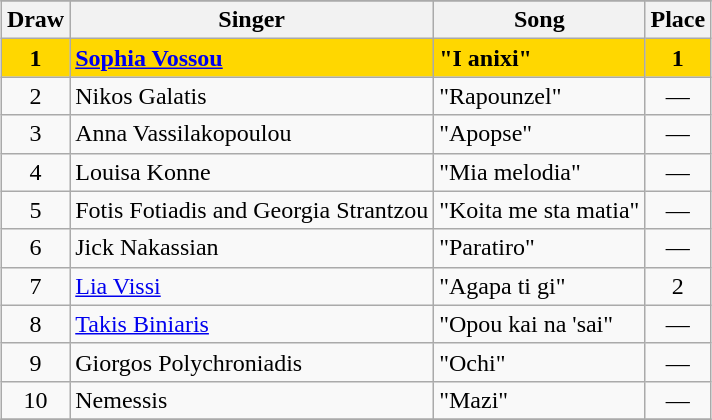<table class="sortable wikitable" style="margin: 1em auto 1em auto">
<tr>
</tr>
<tr>
<th>Draw</th>
<th>Singer</th>
<th>Song</th>
<th>Place</th>
</tr>
<tr style="background:gold; font-weight:bold;">
<td style="text-align:center;">1</td>
<td><a href='#'>Sophia Vossou</a></td>
<td>"I anixi"</td>
<td style="text-align:center;">1</td>
</tr>
<tr>
<td style="text-align:center;">2</td>
<td>Nikos Galatis</td>
<td>"Rapounzel"</td>
<td style="text-align:center;">—</td>
</tr>
<tr>
<td style="text-align:center;">3</td>
<td>Anna Vassilakopoulou</td>
<td>"Apopse"</td>
<td style="text-align:center;">—</td>
</tr>
<tr>
<td style="text-align:center;">4</td>
<td>Louisa Konne</td>
<td>"Mia melodia"</td>
<td style="text-align:center;">—</td>
</tr>
<tr>
<td style="text-align:center;">5</td>
<td>Fotis Fotiadis and Georgia Strantzou</td>
<td>"Koita me sta matia"</td>
<td style="text-align:center;">—</td>
</tr>
<tr>
<td style="text-align:center;">6</td>
<td>Jick Nakassian</td>
<td>"Paratiro"</td>
<td style="text-align:center;">—</td>
</tr>
<tr>
<td style="text-align:center;">7</td>
<td><a href='#'>Lia Vissi</a></td>
<td>"Agapa ti gi"</td>
<td style="text-align:center;">2</td>
</tr>
<tr>
<td style="text-align:center;">8</td>
<td><a href='#'>Takis Biniaris</a></td>
<td>"Opou kai na 'sai"</td>
<td style="text-align:center;">—</td>
</tr>
<tr>
<td style="text-align:center;">9</td>
<td>Giorgos Polychroniadis</td>
<td>"Ochi"</td>
<td style="text-align:center;">—</td>
</tr>
<tr>
<td style="text-align:center;">10</td>
<td>Nemessis</td>
<td>"Mazi"</td>
<td style="text-align:center;">—</td>
</tr>
<tr>
</tr>
</table>
